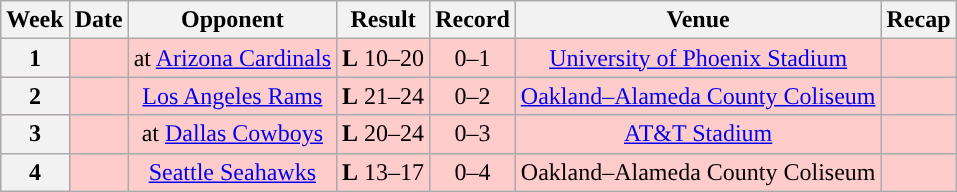<table class="wikitable" style="text-align:center">
<tr>
<th>Week</th>
<th>Date</th>
<th>Opponent</th>
<th>Result</th>
<th>Record</th>
<th>Venue</th>
<th>Recap</th>
</tr>
<tr style="background:#fcc">
<th>1</th>
<td></td>
<td>at <a href='#'>Arizona Cardinals</a></td>
<td><strong>L</strong> 10–20</td>
<td>0–1</td>
<td><a href='#'>University of Phoenix Stadium</a></td>
<td></td>
</tr>
<tr style="background:#fcc">
<th>2</th>
<td></td>
<td><a href='#'>Los Angeles Rams</a></td>
<td><strong>L</strong> 21–24</td>
<td>0–2</td>
<td><a href='#'>Oakland–Alameda County Coliseum</a></td>
<td></td>
</tr>
<tr style="background:#fcc">
<th>3</th>
<td></td>
<td>at <a href='#'>Dallas Cowboys</a></td>
<td><strong>L</strong> 20–24</td>
<td>0–3</td>
<td><a href='#'>AT&T Stadium</a></td>
<td></td>
</tr>
<tr style="background:#fcc">
<th>4</th>
<td></td>
<td><a href='#'>Seattle Seahawks</a></td>
<td><strong>L</strong> 13–17</td>
<td>0–4</td>
<td>Oakland–Alameda County Coliseum</td>
<td></td>
</tr>
</table>
